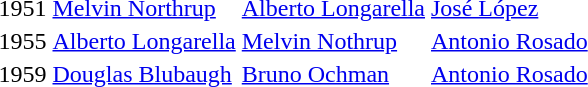<table>
<tr>
<td>1951</td>
<td><a href='#'>Melvin Northrup</a><br></td>
<td><a href='#'>Alberto Longarella</a><br></td>
<td><a href='#'>José López</a><br></td>
</tr>
<tr>
<td>1955</td>
<td><a href='#'>Alberto Longarella</a><br></td>
<td><a href='#'>Melvin Nothrup</a><br></td>
<td><a href='#'>Antonio Rosado</a><br></td>
</tr>
<tr>
<td>1959</td>
<td><a href='#'>Douglas Blubaugh</a><br></td>
<td><a href='#'>Bruno Ochman</a><br></td>
<td><a href='#'>Antonio Rosado</a><br></td>
</tr>
</table>
